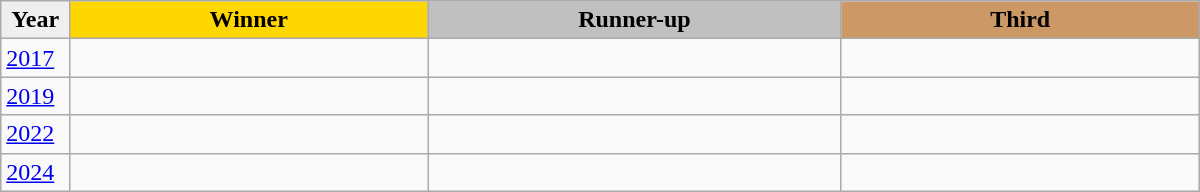<table class="wikitable sortable" style="width:800px;">
<tr>
<th style="width:5%; background:#efefef;">Year</th>
<th style="width:26%; background:gold">Winner</th>
<th style="width:30%; background:silver">Runner-up</th>
<th style="width:26%; background:#CC9966">Third</th>
</tr>
<tr>
<td><a href='#'>2017</a></td>
<td></td>
<td></td>
<td></td>
</tr>
<tr>
<td><a href='#'>2019</a></td>
<td></td>
<td></td>
<td></td>
</tr>
<tr>
<td><a href='#'>2022</a></td>
<td></td>
<td></td>
<td></td>
</tr>
<tr>
<td><a href='#'>2024</a></td>
<td></td>
<td></td>
<td></td>
</tr>
</table>
